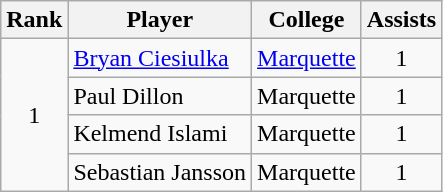<table class="wikitable" style="text-align:center">
<tr>
<th>Rank</th>
<th>Player</th>
<th>College</th>
<th>Assists</th>
</tr>
<tr>
<td rowspan="4" align=center>1</td>
<td align=left> <a href='#'>Bryan Ciesiulka</a></td>
<td align=left><a href='#'>Marquette</a></td>
<td style="text-align:center;">1</td>
</tr>
<tr>
<td align=left> Paul Dillon</td>
<td align=left>Marquette</td>
<td style="text-align:center;">1</td>
</tr>
<tr>
<td align=left> Kelmend Islami</td>
<td align=left>Marquette</td>
<td style="text-align:center;">1</td>
</tr>
<tr>
<td align=left> Sebastian Jansson</td>
<td align=left>Marquette</td>
<td style="text-align:center;">1</td>
</tr>
</table>
